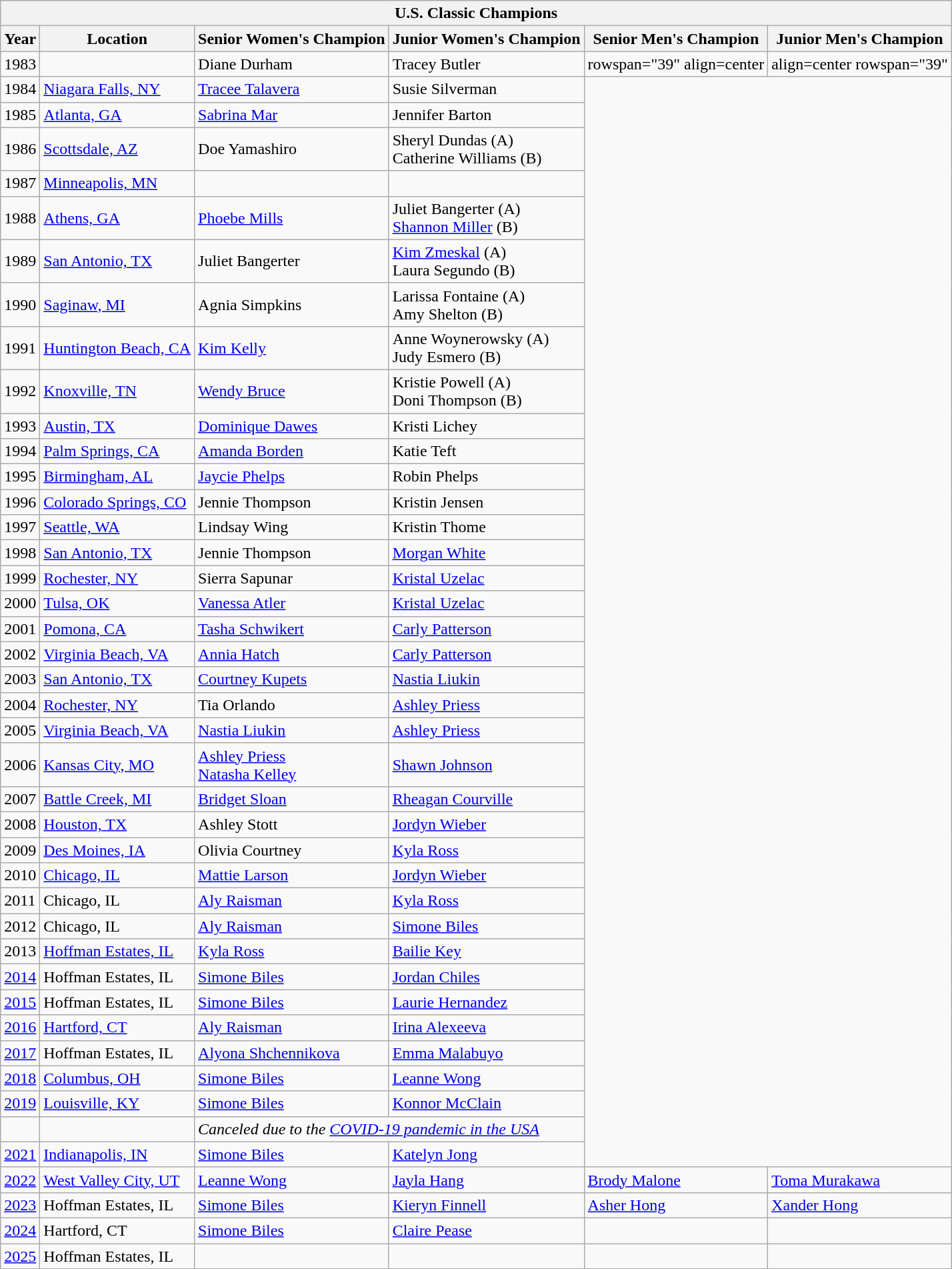<table class="wikitable">
<tr>
<th colspan="6" align="center"><strong>U.S. Classic Champions</strong></th>
</tr>
<tr>
<th>Year</th>
<th>Location</th>
<th><strong>Senior Women's Champion</strong></th>
<th><strong>Junior Women's Champion</strong></th>
<th><strong>Senior Men's Champion</strong></th>
<th><strong>Junior Men's Champion</strong></th>
</tr>
<tr>
<td>1983</td>
<td></td>
<td>Diane Durham</td>
<td>Tracey Butler</td>
<td>rowspan="39" align=center </td>
<td>align=center rowspan="39" </td>
</tr>
<tr>
<td>1984</td>
<td><a href='#'>Niagara Falls, NY</a></td>
<td><a href='#'>Tracee Talavera</a></td>
<td>Susie Silverman</td>
</tr>
<tr>
<td>1985</td>
<td><a href='#'>Atlanta, GA</a></td>
<td><a href='#'>Sabrina Mar</a></td>
<td>Jennifer Barton</td>
</tr>
<tr>
<td>1986</td>
<td><a href='#'>Scottsdale, AZ</a></td>
<td>Doe Yamashiro</td>
<td>Sheryl Dundas (A) <br> Catherine Williams (B)</td>
</tr>
<tr>
<td>1987</td>
<td><a href='#'>Minneapolis, MN</a></td>
<td></td>
<td></td>
</tr>
<tr>
<td>1988</td>
<td><a href='#'>Athens, GA</a></td>
<td><a href='#'>Phoebe Mills</a></td>
<td>Juliet Bangerter (A) <br> <a href='#'>Shannon Miller</a> (B)</td>
</tr>
<tr>
<td>1989</td>
<td><a href='#'>San Antonio, TX</a></td>
<td>Juliet Bangerter</td>
<td><a href='#'>Kim Zmeskal</a> (A) <br> Laura Segundo (B)</td>
</tr>
<tr>
<td>1990</td>
<td><a href='#'>Saginaw, MI</a></td>
<td>Agnia Simpkins</td>
<td>Larissa Fontaine (A) <br> Amy Shelton (B)</td>
</tr>
<tr>
<td>1991</td>
<td><a href='#'>Huntington Beach, CA</a></td>
<td><a href='#'>Kim Kelly</a></td>
<td>Anne Woynerowsky (A) <br> Judy Esmero (B)</td>
</tr>
<tr>
<td>1992</td>
<td><a href='#'>Knoxville, TN</a></td>
<td><a href='#'>Wendy Bruce</a></td>
<td>Kristie Powell (A) <br> Doni Thompson (B)</td>
</tr>
<tr>
<td>1993</td>
<td><a href='#'>Austin, TX</a></td>
<td><a href='#'>Dominique Dawes</a></td>
<td>Kristi Lichey</td>
</tr>
<tr>
<td>1994</td>
<td><a href='#'>Palm Springs, CA</a></td>
<td><a href='#'>Amanda Borden</a></td>
<td>Katie Teft</td>
</tr>
<tr>
<td>1995</td>
<td><a href='#'>Birmingham, AL</a></td>
<td><a href='#'>Jaycie Phelps</a></td>
<td>Robin Phelps</td>
</tr>
<tr>
<td>1996</td>
<td><a href='#'>Colorado Springs, CO</a></td>
<td>Jennie Thompson</td>
<td>Kristin Jensen</td>
</tr>
<tr>
<td>1997</td>
<td><a href='#'>Seattle, WA</a></td>
<td>Lindsay Wing</td>
<td>Kristin Thome</td>
</tr>
<tr>
<td>1998</td>
<td><a href='#'>San Antonio, TX</a></td>
<td>Jennie Thompson</td>
<td><a href='#'>Morgan White</a></td>
</tr>
<tr>
<td>1999</td>
<td><a href='#'>Rochester, NY</a></td>
<td>Sierra Sapunar</td>
<td><a href='#'>Kristal Uzelac</a></td>
</tr>
<tr>
<td>2000</td>
<td><a href='#'>Tulsa, OK</a></td>
<td><a href='#'>Vanessa Atler</a></td>
<td><a href='#'>Kristal Uzelac</a></td>
</tr>
<tr>
<td>2001</td>
<td><a href='#'>Pomona, CA</a></td>
<td><a href='#'>Tasha Schwikert</a></td>
<td><a href='#'>Carly Patterson</a></td>
</tr>
<tr>
<td>2002</td>
<td><a href='#'>Virginia Beach, VA</a></td>
<td><a href='#'>Annia Hatch</a></td>
<td><a href='#'>Carly Patterson</a></td>
</tr>
<tr>
<td>2003</td>
<td><a href='#'>San Antonio, TX</a></td>
<td><a href='#'>Courtney Kupets</a></td>
<td><a href='#'>Nastia Liukin</a></td>
</tr>
<tr>
<td>2004</td>
<td><a href='#'>Rochester, NY</a></td>
<td>Tia Orlando</td>
<td><a href='#'>Ashley Priess</a></td>
</tr>
<tr>
<td>2005</td>
<td><a href='#'>Virginia Beach, VA</a></td>
<td><a href='#'>Nastia Liukin</a></td>
<td><a href='#'>Ashley Priess</a></td>
</tr>
<tr>
<td>2006</td>
<td><a href='#'>Kansas City, MO</a></td>
<td><a href='#'>Ashley Priess</a> <br> <a href='#'>Natasha Kelley</a></td>
<td><a href='#'>Shawn Johnson</a></td>
</tr>
<tr>
<td>2007</td>
<td><a href='#'>Battle Creek, MI</a></td>
<td><a href='#'>Bridget Sloan</a></td>
<td><a href='#'>Rheagan Courville</a></td>
</tr>
<tr>
<td>2008</td>
<td><a href='#'>Houston, TX</a></td>
<td>Ashley Stott</td>
<td><a href='#'>Jordyn Wieber</a></td>
</tr>
<tr>
<td>2009</td>
<td><a href='#'>Des Moines, IA</a></td>
<td>Olivia Courtney</td>
<td><a href='#'>Kyla Ross</a></td>
</tr>
<tr>
<td>2010</td>
<td><a href='#'>Chicago, IL</a></td>
<td><a href='#'>Mattie Larson</a></td>
<td><a href='#'>Jordyn Wieber</a></td>
</tr>
<tr>
<td>2011</td>
<td>Chicago, IL</td>
<td><a href='#'>Aly Raisman</a></td>
<td><a href='#'>Kyla Ross</a></td>
</tr>
<tr>
<td>2012</td>
<td>Chicago, IL</td>
<td><a href='#'>Aly Raisman</a></td>
<td><a href='#'>Simone Biles</a></td>
</tr>
<tr>
<td>2013</td>
<td><a href='#'>Hoffman Estates, IL</a></td>
<td><a href='#'>Kyla Ross</a></td>
<td><a href='#'>Bailie Key</a></td>
</tr>
<tr>
<td><a href='#'>2014</a></td>
<td>Hoffman Estates, IL</td>
<td><a href='#'>Simone Biles</a></td>
<td><a href='#'>Jordan Chiles</a></td>
</tr>
<tr>
<td><a href='#'>2015</a></td>
<td>Hoffman Estates, IL</td>
<td><a href='#'>Simone Biles</a></td>
<td><a href='#'>Laurie Hernandez</a></td>
</tr>
<tr>
<td><a href='#'>2016</a></td>
<td><a href='#'>Hartford, CT</a></td>
<td><a href='#'>Aly Raisman</a></td>
<td><a href='#'>Irina Alexeeva</a></td>
</tr>
<tr>
<td><a href='#'>2017</a></td>
<td>Hoffman Estates, IL</td>
<td><a href='#'>Alyona Shchennikova</a></td>
<td><a href='#'>Emma Malabuyo</a></td>
</tr>
<tr>
<td><a href='#'>2018</a></td>
<td><a href='#'>Columbus, OH</a></td>
<td><a href='#'>Simone Biles</a></td>
<td><a href='#'>Leanne Wong</a></td>
</tr>
<tr>
<td><a href='#'>2019</a></td>
<td><a href='#'>Louisville, KY</a></td>
<td><a href='#'>Simone Biles</a></td>
<td><a href='#'>Konnor McClain</a></td>
</tr>
<tr>
<td></td>
<td></td>
<td colspan="2"><em>Canceled due to the <a href='#'>COVID-19 pandemic in the USA</a></em> </td>
</tr>
<tr>
<td><a href='#'>2021</a></td>
<td><a href='#'>Indianapolis, IN</a></td>
<td><a href='#'>Simone Biles</a></td>
<td><a href='#'>Katelyn Jong</a></td>
</tr>
<tr>
<td><a href='#'>2022</a></td>
<td><a href='#'>West Valley City, UT</a></td>
<td><a href='#'>Leanne Wong</a></td>
<td><a href='#'>Jayla Hang</a></td>
<td><a href='#'>Brody Malone</a></td>
<td><a href='#'>Toma Murakawa</a></td>
</tr>
<tr>
<td><a href='#'>2023</a></td>
<td>Hoffman Estates, IL</td>
<td><a href='#'>Simone Biles</a></td>
<td><a href='#'>Kieryn Finnell</a></td>
<td><a href='#'>Asher Hong</a></td>
<td><a href='#'>Xander Hong</a></td>
</tr>
<tr>
<td><a href='#'>2024</a></td>
<td>Hartford, CT</td>
<td><a href='#'>Simone Biles</a></td>
<td><a href='#'>Claire Pease</a></td>
<td></td>
<td></td>
</tr>
<tr>
<td><a href='#'>2025</a></td>
<td>Hoffman Estates, IL</td>
<td></td>
<td></td>
<td></td>
<td></td>
</tr>
</table>
